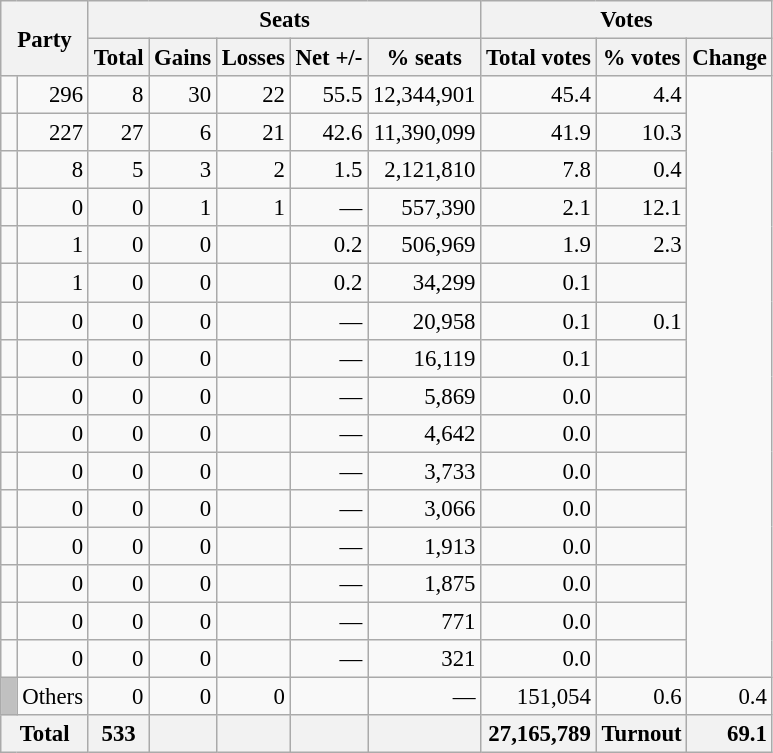<table class="wikitable" style="text-align:right; font-size:95%;">
<tr>
<th colspan="2" rowspan="2">Party</th>
<th colspan="5">Seats</th>
<th colspan="3">Votes</th>
</tr>
<tr>
<th>Total</th>
<th>Gains</th>
<th>Losses</th>
<th>Net +/-</th>
<th>% seats</th>
<th>Total votes</th>
<th>% votes</th>
<th>Change</th>
</tr>
<tr>
<td></td>
<td>296</td>
<td>8</td>
<td>30</td>
<td>22</td>
<td>55.5</td>
<td>12,344,901</td>
<td>45.4</td>
<td>4.4</td>
</tr>
<tr>
<td></td>
<td>227</td>
<td>27</td>
<td>6</td>
<td>21</td>
<td>42.6</td>
<td>11,390,099</td>
<td>41.9</td>
<td>10.3</td>
</tr>
<tr>
<td></td>
<td>8</td>
<td>5</td>
<td>3</td>
<td>2</td>
<td>1.5</td>
<td>2,121,810</td>
<td>7.8</td>
<td>0.4</td>
</tr>
<tr>
<td></td>
<td>0</td>
<td>0</td>
<td>1</td>
<td>1</td>
<td>—</td>
<td>557,390</td>
<td>2.1</td>
<td>12.1</td>
</tr>
<tr>
<td></td>
<td>1</td>
<td>0</td>
<td>0</td>
<td></td>
<td>0.2</td>
<td>506,969</td>
<td>1.9</td>
<td>2.3</td>
</tr>
<tr>
<td></td>
<td>1</td>
<td>0</td>
<td>0</td>
<td></td>
<td>0.2</td>
<td>34,299</td>
<td>0.1</td>
<td></td>
</tr>
<tr>
<td></td>
<td>0</td>
<td>0</td>
<td>0</td>
<td></td>
<td>—</td>
<td>20,958</td>
<td>0.1</td>
<td>0.1</td>
</tr>
<tr>
<td></td>
<td>0</td>
<td>0</td>
<td>0</td>
<td></td>
<td>—</td>
<td>16,119</td>
<td>0.1</td>
<td></td>
</tr>
<tr>
<td></td>
<td>0</td>
<td>0</td>
<td>0</td>
<td></td>
<td>—</td>
<td>5,869</td>
<td>0.0</td>
<td></td>
</tr>
<tr>
<td></td>
<td>0</td>
<td>0</td>
<td>0</td>
<td></td>
<td>—</td>
<td>4,642</td>
<td>0.0</td>
<td></td>
</tr>
<tr>
<td></td>
<td>0</td>
<td>0</td>
<td>0</td>
<td></td>
<td>—</td>
<td>3,733</td>
<td>0.0</td>
<td></td>
</tr>
<tr>
<td></td>
<td>0</td>
<td>0</td>
<td>0</td>
<td></td>
<td>—</td>
<td>3,066</td>
<td>0.0</td>
<td></td>
</tr>
<tr>
<td></td>
<td>0</td>
<td>0</td>
<td>0</td>
<td></td>
<td>—</td>
<td>1,913</td>
<td>0.0</td>
<td></td>
</tr>
<tr>
<td></td>
<td>0</td>
<td>0</td>
<td>0</td>
<td></td>
<td>—</td>
<td>1,875</td>
<td>0.0</td>
<td></td>
</tr>
<tr>
<td></td>
<td>0</td>
<td>0</td>
<td>0</td>
<td></td>
<td>—</td>
<td>771</td>
<td>0.0</td>
<td></td>
</tr>
<tr>
<td></td>
<td>0</td>
<td>0</td>
<td>0</td>
<td></td>
<td>—</td>
<td>321</td>
<td>0.0</td>
<td></td>
</tr>
<tr>
<td style="background:silver;"> </td>
<td align=left>Others</td>
<td>0</td>
<td>0</td>
<td>0</td>
<td></td>
<td>—</td>
<td>151,054</td>
<td>0.6</td>
<td>0.4</td>
</tr>
<tr>
<th colspan="2">Total</th>
<th>533</th>
<th></th>
<th></th>
<th></th>
<th></th>
<th style="text-align: right;">27,165,789</th>
<th align=left>Turnout</th>
<th style="text-align: right;">69.1</th>
</tr>
</table>
